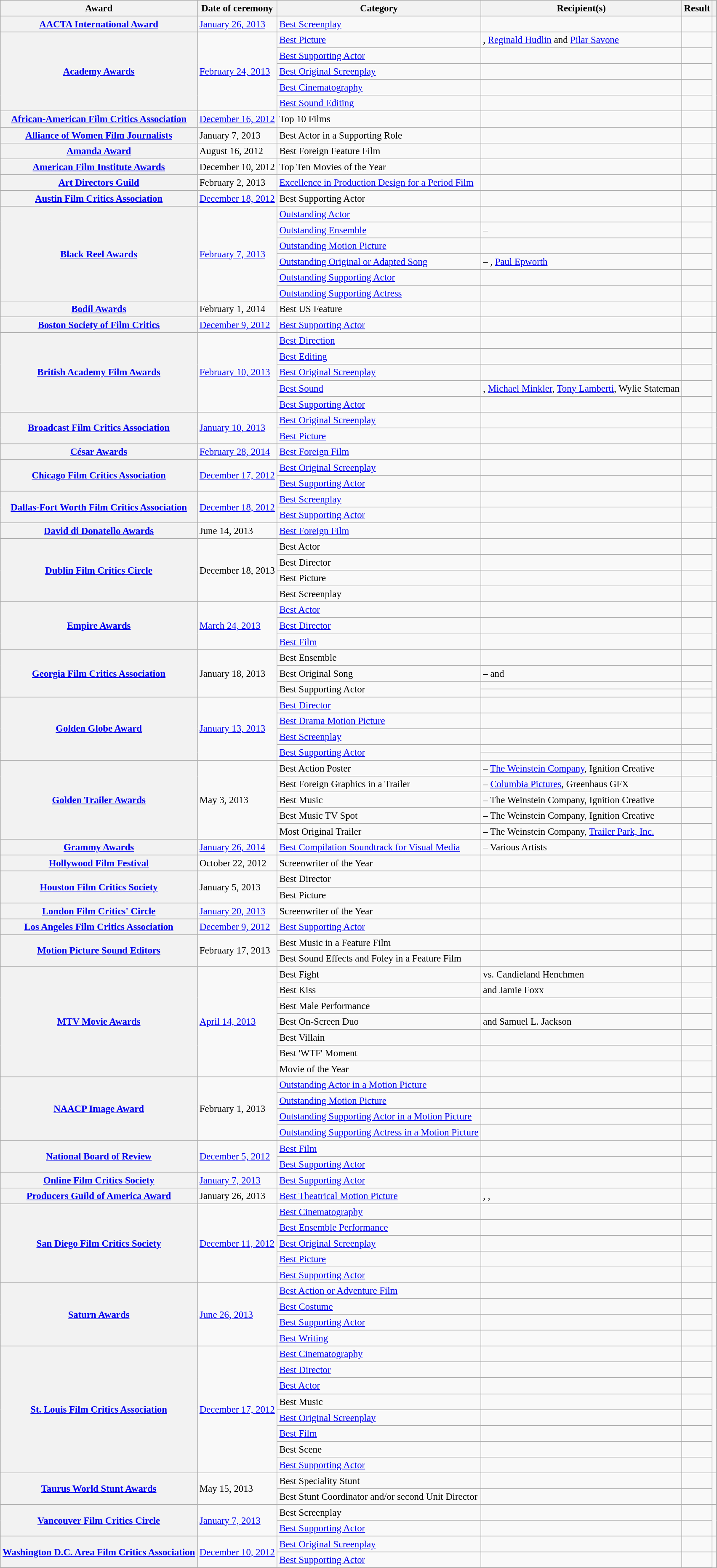<table class="wikitable plainrowheaders sortable" style="font-size: 95%;">
<tr>
<th scope="col">Award</th>
<th scope="col">Date of ceremony</th>
<th scope="col">Category</th>
<th scope="col">Recipient(s)</th>
<th scope="col">Result</th>
<th scope="col" class="unsortable"></th>
</tr>
<tr>
<th scope="row"><a href='#'>AACTA International Award</a></th>
<td><a href='#'>January 26, 2013</a></td>
<td><a href='#'>Best Screenplay</a></td>
<td></td>
<td></td>
<td style="text-align:center;"></td>
</tr>
<tr>
<th scope="row" rowspan="5"><a href='#'>Academy Awards</a></th>
<td rowspan="5"><a href='#'>February 24, 2013</a></td>
<td><a href='#'>Best Picture</a></td>
<td>, <a href='#'>Reginald Hudlin</a> and <a href='#'>Pilar Savone</a></td>
<td></td>
<td rowspan="5" style="text-align:center;"></td>
</tr>
<tr>
<td><a href='#'>Best Supporting Actor</a></td>
<td></td>
<td></td>
</tr>
<tr>
<td><a href='#'>Best Original Screenplay</a></td>
<td></td>
<td></td>
</tr>
<tr>
<td><a href='#'>Best Cinematography</a></td>
<td></td>
<td></td>
</tr>
<tr>
<td><a href='#'>Best Sound Editing</a></td>
<td></td>
<td></td>
</tr>
<tr>
<th scope="row"><a href='#'>African-American Film Critics Association</a></th>
<td><a href='#'>December 16, 2012</a></td>
<td>Top 10 Films</td>
<td></td>
<td></td>
<td style="text-align:center;"></td>
</tr>
<tr>
<th scope="row"><a href='#'>Alliance of Women Film Journalists</a></th>
<td>January 7, 2013</td>
<td>Best Actor in a Supporting Role</td>
<td></td>
<td></td>
<td style="text-align:center;"></td>
</tr>
<tr>
<th scope="row"><a href='#'>Amanda Award</a></th>
<td>August 16, 2012</td>
<td>Best Foreign Feature Film</td>
<td></td>
<td></td>
<td style="text-align:center;"></td>
</tr>
<tr>
<th scope="row"><a href='#'>American Film Institute Awards</a></th>
<td>December 10, 2012</td>
<td>Top Ten Movies of the Year</td>
<td></td>
<td></td>
<td style="text-align:center;"></td>
</tr>
<tr>
<th scope="row"><a href='#'>Art Directors Guild</a></th>
<td>February 2, 2013</td>
<td><a href='#'>Excellence in Production Design for a Period Film</a></td>
<td></td>
<td></td>
<td style="text-align:center;"></td>
</tr>
<tr>
<th scope="row"><a href='#'>Austin Film Critics Association</a></th>
<td><a href='#'>December 18, 2012</a></td>
<td>Best Supporting Actor</td>
<td></td>
<td></td>
<td style="text-align:center;"></td>
</tr>
<tr>
<th scope="row" rowspan="6"><a href='#'>Black Reel Awards</a></th>
<td rowspan="6"><a href='#'>February 7, 2013</a></td>
<td><a href='#'>Outstanding Actor</a></td>
<td></td>
<td></td>
<td rowspan="6" style="text-align:center;"></td>
</tr>
<tr>
<td><a href='#'>Outstanding Ensemble</a></td>
<td> – </td>
<td></td>
</tr>
<tr>
<td><a href='#'>Outstanding Motion Picture</a></td>
<td></td>
<td></td>
</tr>
<tr>
<td><a href='#'>Outstanding Original or Adapted Song</a></td>
<td> – , <a href='#'>Paul Epworth</a></td>
<td></td>
</tr>
<tr>
<td><a href='#'>Outstanding Supporting Actor</a></td>
<td></td>
<td></td>
</tr>
<tr>
<td><a href='#'>Outstanding Supporting Actress</a></td>
<td></td>
<td></td>
</tr>
<tr>
<th scope="row"><a href='#'>Bodil Awards</a></th>
<td>February 1, 2014</td>
<td>Best US Feature</td>
<td></td>
<td></td>
<td style="text-align:center;"></td>
</tr>
<tr>
<th scope="row"><a href='#'>Boston Society of Film Critics</a></th>
<td><a href='#'>December 9, 2012</a></td>
<td><a href='#'>Best Supporting Actor</a></td>
<td></td>
<td></td>
<td style="text-align:center;"></td>
</tr>
<tr>
<th scope="row" rowspan="5"><a href='#'>British Academy Film Awards</a></th>
<td rowspan="5"><a href='#'>February 10, 2013</a></td>
<td><a href='#'>Best Direction</a></td>
<td></td>
<td></td>
<td rowspan="5" style="text-align:center;"></td>
</tr>
<tr>
<td><a href='#'>Best Editing</a></td>
<td></td>
<td></td>
</tr>
<tr>
<td><a href='#'>Best Original Screenplay</a></td>
<td></td>
<td></td>
</tr>
<tr>
<td><a href='#'>Best Sound</a></td>
<td>, <a href='#'>Michael Minkler</a>, <a href='#'>Tony Lamberti</a>, Wylie Stateman</td>
<td></td>
</tr>
<tr>
<td><a href='#'>Best Supporting Actor</a></td>
<td></td>
<td></td>
</tr>
<tr>
<th scope="row" rowspan="2"><a href='#'>Broadcast Film Critics Association</a></th>
<td rowspan="2"><a href='#'>January 10, 2013</a></td>
<td><a href='#'>Best Original Screenplay</a></td>
<td></td>
<td></td>
<td rowspan="2" style="text-align:center;"></td>
</tr>
<tr>
<td><a href='#'>Best Picture</a></td>
<td></td>
<td></td>
</tr>
<tr>
<th scope="row"><a href='#'>César Awards</a></th>
<td><a href='#'>February 28, 2014</a></td>
<td><a href='#'>Best Foreign Film</a></td>
<td></td>
<td></td>
<td style="text-align:center;"></td>
</tr>
<tr>
<th scope="row" rowspan="2"><a href='#'>Chicago Film Critics Association</a></th>
<td rowspan="2"><a href='#'>December 17, 2012</a></td>
<td><a href='#'>Best Original Screenplay</a></td>
<td></td>
<td></td>
<td rowspan="2" style="text-align:center;"></td>
</tr>
<tr>
<td><a href='#'>Best Supporting Actor</a></td>
<td></td>
<td></td>
</tr>
<tr>
<th scope="row" rowspan="2"><a href='#'>Dallas-Fort Worth Film Critics Association</a></th>
<td rowspan="2"><a href='#'>December 18, 2012</a></td>
<td><a href='#'>Best Screenplay</a></td>
<td></td>
<td></td>
<td rowspan="2" style="text-align:center;"></td>
</tr>
<tr>
<td><a href='#'>Best Supporting Actor</a></td>
<td></td>
<td></td>
</tr>
<tr>
<th scope="row"><a href='#'>David di Donatello Awards</a></th>
<td>June 14, 2013</td>
<td><a href='#'>Best Foreign Film</a></td>
<td></td>
<td></td>
<td style="text-align:center;"></td>
</tr>
<tr>
<th scope="row" rowspan="4"><a href='#'>Dublin Film Critics Circle</a></th>
<td rowspan="4">December 18, 2013</td>
<td>Best Actor</td>
<td></td>
<td></td>
<td rowspan="4" style="text-align:center;"></td>
</tr>
<tr>
<td>Best Director</td>
<td></td>
<td></td>
</tr>
<tr>
<td>Best Picture</td>
<td></td>
<td></td>
</tr>
<tr>
<td>Best Screenplay</td>
<td></td>
<td></td>
</tr>
<tr>
<th scope="row" rowspan="3"><a href='#'>Empire Awards</a></th>
<td rowspan="3"><a href='#'>March 24, 2013</a></td>
<td><a href='#'>Best Actor</a></td>
<td></td>
<td></td>
<td rowspan="3" style="text-align:center;"></td>
</tr>
<tr>
<td><a href='#'>Best Director</a></td>
<td></td>
<td></td>
</tr>
<tr>
<td><a href='#'>Best Film</a></td>
<td></td>
<td></td>
</tr>
<tr>
<th scope="row" rowspan="4"><a href='#'>Georgia Film Critics Association</a></th>
<td rowspan="4">January 18, 2013</td>
<td>Best Ensemble</td>
<td></td>
<td></td>
<td rowspan="4" style="text-align:center;"></td>
</tr>
<tr>
<td>Best Original Song</td>
<td> –  and </td>
<td></td>
</tr>
<tr>
<td rowspan="2">Best Supporting Actor</td>
<td></td>
<td></td>
</tr>
<tr>
<td></td>
<td></td>
</tr>
<tr>
<th scope="row" rowspan="5"><a href='#'>Golden Globe Award</a></th>
<td rowspan="5"><a href='#'>January 13, 2013</a></td>
<td><a href='#'>Best Director</a></td>
<td></td>
<td></td>
<td rowspan="5" style="text-align:center;"></td>
</tr>
<tr>
<td><a href='#'>Best Drama Motion Picture</a></td>
<td></td>
<td></td>
</tr>
<tr>
<td><a href='#'>Best Screenplay</a></td>
<td></td>
<td></td>
</tr>
<tr>
<td rowspan="2"><a href='#'>Best Supporting Actor</a></td>
<td></td>
<td></td>
</tr>
<tr>
<td></td>
<td></td>
</tr>
<tr>
<th scope="row" rowspan="5"><a href='#'>Golden Trailer Awards</a></th>
<td rowspan="5">May 3, 2013</td>
<td>Best Action Poster</td>
<td> – <a href='#'>The Weinstein Company</a>, Ignition Creative</td>
<td></td>
<td rowspan="5" style="text-align:center;"></td>
</tr>
<tr>
<td>Best Foreign Graphics in a Trailer</td>
<td> – <a href='#'>Columbia Pictures</a>, Greenhaus GFX</td>
<td></td>
</tr>
<tr>
<td>Best Music</td>
<td> – The Weinstein Company, Ignition Creative</td>
<td></td>
</tr>
<tr>
<td>Best Music TV Spot</td>
<td> – The Weinstein Company, Ignition Creative</td>
<td></td>
</tr>
<tr>
<td>Most Original Trailer</td>
<td> – The Weinstein Company, <a href='#'>Trailer Park, Inc.</a></td>
<td></td>
</tr>
<tr>
<th scope="row"><a href='#'>Grammy Awards</a></th>
<td><a href='#'>January 26, 2014</a></td>
<td><a href='#'>Best Compilation Soundtrack for Visual Media</a></td>
<td> – Various Artists</td>
<td></td>
<td style="text-align:center;"></td>
</tr>
<tr>
<th scope="row"><a href='#'>Hollywood Film Festival</a></th>
<td>October 22, 2012</td>
<td>Screenwriter of the Year</td>
<td></td>
<td></td>
<td style="text-align:center;"></td>
</tr>
<tr>
<th scope="row" rowspan="2"><a href='#'>Houston Film Critics Society</a></th>
<td rowspan="2">January 5, 2013</td>
<td>Best Director</td>
<td></td>
<td></td>
<td rowspan="2" style="text-align:center;"></td>
</tr>
<tr>
<td>Best Picture</td>
<td></td>
<td></td>
</tr>
<tr>
<th scope="row"><a href='#'>London Film Critics' Circle</a></th>
<td><a href='#'>January 20, 2013</a></td>
<td>Screenwriter of the Year</td>
<td></td>
<td></td>
<td style="text-align:center;"></td>
</tr>
<tr>
<th scope="row"><a href='#'>Los Angeles Film Critics Association</a></th>
<td><a href='#'>December 9, 2012</a></td>
<td><a href='#'>Best Supporting Actor</a></td>
<td></td>
<td></td>
<td style="text-align:center;"></td>
</tr>
<tr>
<th scope="row" rowspan="2"><a href='#'>Motion Picture Sound Editors</a></th>
<td rowspan="2">February 17, 2013</td>
<td>Best Music in a Feature Film</td>
<td></td>
<td></td>
<td rowspan="2" style="text-align:center;"></td>
</tr>
<tr>
<td>Best Sound Effects and Foley in a Feature Film</td>
<td></td>
<td></td>
</tr>
<tr>
<th scope="row" rowspan="7"><a href='#'>MTV Movie Awards</a></th>
<td rowspan="7"><a href='#'>April 14, 2013</a></td>
<td>Best Fight</td>
<td> vs. Candieland Henchmen</td>
<td></td>
<td rowspan="7" style="text-align:center;"></td>
</tr>
<tr>
<td>Best Kiss</td>
<td> and Jamie Foxx</td>
<td></td>
</tr>
<tr>
<td>Best Male Performance</td>
<td></td>
<td></td>
</tr>
<tr>
<td>Best On-Screen Duo</td>
<td> and Samuel L. Jackson</td>
<td></td>
</tr>
<tr>
<td>Best Villain</td>
<td></td>
<td></td>
</tr>
<tr>
<td>Best 'WTF' Moment</td>
<td></td>
<td></td>
</tr>
<tr>
<td>Movie of the Year</td>
<td></td>
<td></td>
</tr>
<tr>
<th scope="row" rowspan="4"><a href='#'>NAACP Image Award</a></th>
<td rowspan="4">February 1, 2013</td>
<td><a href='#'>Outstanding Actor in a Motion Picture</a></td>
<td></td>
<td></td>
<td rowspan="4" style="text-align:center;"></td>
</tr>
<tr>
<td><a href='#'>Outstanding Motion Picture</a></td>
<td></td>
<td></td>
</tr>
<tr>
<td><a href='#'>Outstanding Supporting Actor in a Motion Picture</a></td>
<td></td>
<td></td>
</tr>
<tr>
<td><a href='#'>Outstanding Supporting Actress in a Motion Picture</a></td>
<td></td>
<td></td>
</tr>
<tr>
<th scope="row" rowspan="2"><a href='#'>National Board of Review</a></th>
<td rowspan="2"><a href='#'>December 5, 2012</a></td>
<td><a href='#'>Best Film</a></td>
<td></td>
<td></td>
<td rowspan="2" style="text-align:center;"></td>
</tr>
<tr>
<td><a href='#'>Best Supporting Actor</a></td>
<td></td>
<td></td>
</tr>
<tr>
<th scope="row"><a href='#'>Online Film Critics Society</a></th>
<td><a href='#'>January 7, 2013</a></td>
<td><a href='#'>Best Supporting Actor</a></td>
<td></td>
<td></td>
<td style="text-align:center;"></td>
</tr>
<tr>
<th scope="row"><a href='#'>Producers Guild of America Award</a></th>
<td>January 26, 2013</td>
<td><a href='#'>Best Theatrical Motion Picture</a></td>
<td>, , </td>
<td></td>
<td style="text-align:center;"></td>
</tr>
<tr>
<th scope="row" rowspan="5"><a href='#'>San Diego Film Critics Society</a></th>
<td rowspan="5"><a href='#'>December 11, 2012</a></td>
<td><a href='#'>Best Cinematography</a></td>
<td></td>
<td></td>
<td rowspan="5" style="text-align:center;"></td>
</tr>
<tr>
<td><a href='#'>Best Ensemble Performance</a></td>
<td></td>
<td></td>
</tr>
<tr>
<td><a href='#'>Best Original Screenplay</a></td>
<td></td>
<td></td>
</tr>
<tr>
<td><a href='#'>Best Picture</a></td>
<td></td>
<td></td>
</tr>
<tr>
<td><a href='#'>Best Supporting Actor</a></td>
<td></td>
<td></td>
</tr>
<tr>
<th scope="row" rowspan="4"><a href='#'>Saturn Awards</a></th>
<td rowspan="4"><a href='#'>June 26, 2013</a></td>
<td><a href='#'>Best Action or Adventure Film</a></td>
<td></td>
<td></td>
<td rowspan="4" style="text-align:center;"></td>
</tr>
<tr>
<td><a href='#'>Best Costume</a></td>
<td></td>
<td></td>
</tr>
<tr>
<td><a href='#'>Best Supporting Actor</a></td>
<td></td>
<td></td>
</tr>
<tr>
<td><a href='#'>Best Writing</a></td>
<td></td>
<td></td>
</tr>
<tr>
<th scope="row" rowspan="8"><a href='#'>St. Louis Film Critics Association</a></th>
<td rowspan="8"><a href='#'>December 17, 2012</a></td>
<td><a href='#'>Best Cinematography</a></td>
<td></td>
<td></td>
<td rowspan="8" style="text-align:center;"></td>
</tr>
<tr>
<td><a href='#'>Best Director</a></td>
<td></td>
<td></td>
</tr>
<tr>
<td><a href='#'>Best Actor</a></td>
<td></td>
<td></td>
</tr>
<tr>
<td>Best Music</td>
<td></td>
<td></td>
</tr>
<tr>
<td><a href='#'>Best Original Screenplay</a></td>
<td></td>
<td></td>
</tr>
<tr>
<td><a href='#'>Best Film</a></td>
<td></td>
<td></td>
</tr>
<tr>
<td>Best Scene</td>
<td></td>
<td></td>
</tr>
<tr>
<td><a href='#'>Best Supporting Actor</a></td>
<td></td>
<td></td>
</tr>
<tr>
<th scope="row" rowspan="2"><a href='#'>Taurus World Stunt Awards</a></th>
<td rowspan="2">May 15, 2013</td>
<td>Best Speciality Stunt</td>
<td></td>
<td></td>
<td rowspan="2" style="text-align:center;"></td>
</tr>
<tr>
<td>Best Stunt Coordinator and/or second Unit Director</td>
<td></td>
<td></td>
</tr>
<tr>
<th scope="row" rowspan="2"><a href='#'>Vancouver Film Critics Circle</a></th>
<td rowspan="2"><a href='#'>January 7, 2013</a></td>
<td>Best Screenplay</td>
<td></td>
<td></td>
<td rowspan="2" style="text-align:center;"></td>
</tr>
<tr>
<td><a href='#'>Best Supporting Actor</a></td>
<td></td>
<td></td>
</tr>
<tr>
<th scope="row" rowspan="2"><a href='#'>Washington D.C. Area Film Critics Association</a></th>
<td rowspan="2"><a href='#'>December 10, 2012</a></td>
<td><a href='#'>Best Original Screenplay</a></td>
<td></td>
<td></td>
</tr>
<tr>
<td><a href='#'>Best Supporting Actor</a></td>
<td></td>
<td></td>
<td rowspan="2" style="text-align:center;"></td>
</tr>
<tr>
</tr>
</table>
